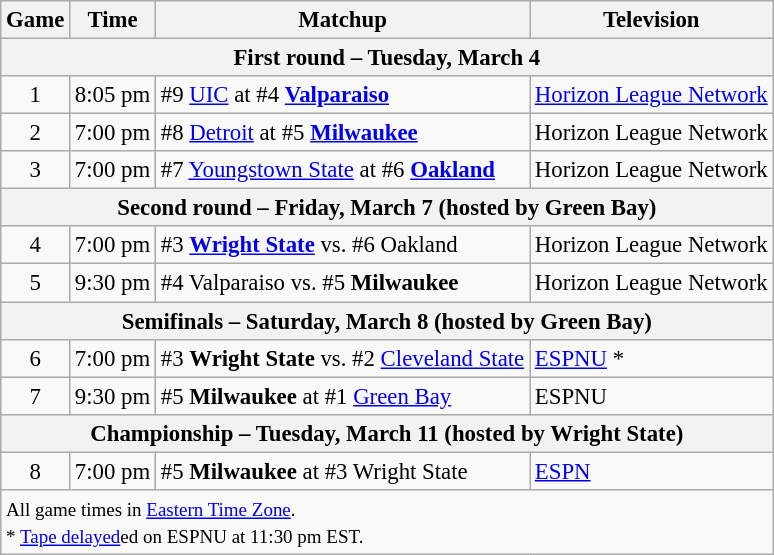<table class="wikitable" style="font-size: 95%">
<tr>
<th>Game</th>
<th>Time</th>
<th>Matchup</th>
<th>Television</th>
</tr>
<tr>
<th colspan=4>First round – Tuesday, March 4</th>
</tr>
<tr>
<td align=center>1</td>
<td>8:05 pm</td>
<td>#9 <a href='#'>UIC</a> at #4 <strong><a href='#'>Valparaiso</a></strong></td>
<td><a href='#'>Horizon League Network</a></td>
</tr>
<tr>
<td align=center>2</td>
<td>7:00 pm</td>
<td>#8 <a href='#'>Detroit</a> at #5 <strong><a href='#'>Milwaukee</a></strong></td>
<td>Horizon League Network</td>
</tr>
<tr>
<td align=center>3</td>
<td>7:00 pm</td>
<td>#7 <a href='#'>Youngstown State</a> at #6 <strong><a href='#'>Oakland</a></strong></td>
<td>Horizon League Network</td>
</tr>
<tr>
<th colspan=4>Second round – Friday, March 7 (hosted by Green Bay)</th>
</tr>
<tr>
<td align=center>4</td>
<td>7:00 pm</td>
<td>#3 <strong><a href='#'>Wright State</a></strong> vs. #6 Oakland</td>
<td>Horizon League Network</td>
</tr>
<tr>
<td align=center>5</td>
<td>9:30 pm</td>
<td>#4 Valparaiso vs. #5 <strong>Milwaukee</strong></td>
<td>Horizon League Network</td>
</tr>
<tr>
<th colspan=4>Semifinals – Saturday, March 8 (hosted by Green Bay)</th>
</tr>
<tr>
<td align=center>6</td>
<td>7:00 pm</td>
<td>#3 <strong>Wright State</strong> vs. #2 <a href='#'>Cleveland State</a></td>
<td><a href='#'>ESPNU</a> *</td>
</tr>
<tr>
<td align=center>7</td>
<td>9:30 pm</td>
<td>#5 <strong>Milwaukee</strong> at #1 <a href='#'>Green Bay</a></td>
<td>ESPNU</td>
</tr>
<tr>
<th colspan=4>Championship – Tuesday, March 11 (hosted by Wright State)</th>
</tr>
<tr>
<td align=center>8</td>
<td>7:00 pm</td>
<td>#5 <strong>Milwaukee</strong> at #3 Wright State</td>
<td><a href='#'>ESPN</a></td>
</tr>
<tr>
<td colspan=4><small>All game times in <a href='#'>Eastern Time Zone</a>.<br>* <a href='#'>Tape delayed</a>ed on ESPNU at 11:30 pm EST.</small></td>
</tr>
</table>
